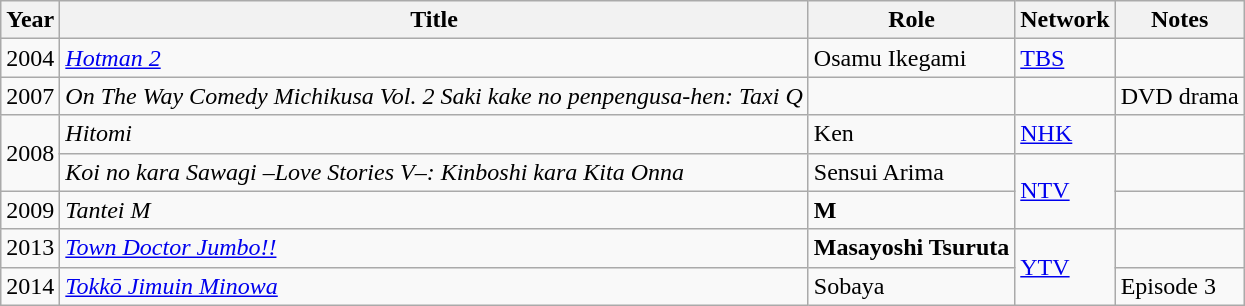<table class="wikitable">
<tr>
<th>Year</th>
<th>Title</th>
<th>Role</th>
<th>Network</th>
<th>Notes</th>
</tr>
<tr>
<td>2004</td>
<td><em><a href='#'>Hotman 2</a></em></td>
<td>Osamu Ikegami</td>
<td><a href='#'>TBS</a></td>
<td></td>
</tr>
<tr>
<td>2007</td>
<td><em>On The Way Comedy Michikusa Vol. 2 Saki kake no penpengusa-hen: Taxi Q</em></td>
<td></td>
<td></td>
<td>DVD drama</td>
</tr>
<tr>
<td rowspan="2">2008</td>
<td><em>Hitomi</em></td>
<td>Ken</td>
<td><a href='#'>NHK</a></td>
<td></td>
</tr>
<tr>
<td><em>Koi no kara Sawagi –Love Stories V–: Kinboshi kara Kita Onna</em></td>
<td>Sensui Arima</td>
<td rowspan="2"><a href='#'>NTV</a></td>
<td></td>
</tr>
<tr>
<td>2009</td>
<td><em>Tantei M</em></td>
<td><strong>M</strong></td>
<td></td>
</tr>
<tr>
<td>2013</td>
<td><em><a href='#'>Town Doctor Jumbo!!</a></em></td>
<td><strong>Masayoshi Tsuruta</strong></td>
<td rowspan="2"><a href='#'>YTV</a></td>
<td></td>
</tr>
<tr>
<td>2014</td>
<td><em><a href='#'>Tokkō Jimuin Minowa</a></em></td>
<td>Sobaya</td>
<td>Episode 3</td>
</tr>
</table>
